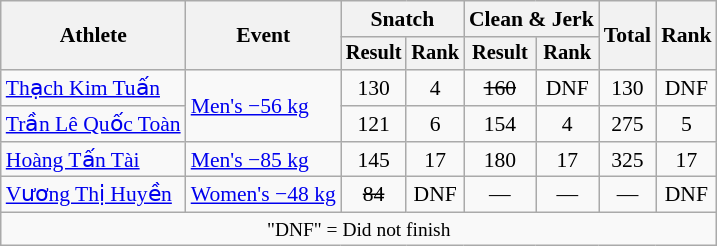<table class="wikitable" style="font-size:90%">
<tr>
<th rowspan="2">Athlete</th>
<th rowspan="2">Event</th>
<th colspan="2">Snatch</th>
<th colspan="2">Clean & Jerk</th>
<th rowspan="2">Total</th>
<th rowspan="2">Rank</th>
</tr>
<tr style="font-size:95%">
<th>Result</th>
<th>Rank</th>
<th>Result</th>
<th>Rank</th>
</tr>
<tr align="center">
<td align="left"><a href='#'>Thạch Kim Tuấn</a></td>
<td align="left" rowspan="2"><a href='#'>Men's −56 kg</a></td>
<td>130</td>
<td>4</td>
<td><s>160</s></td>
<td>DNF</td>
<td>130</td>
<td>DNF</td>
</tr>
<tr align="center">
<td align="left"><a href='#'>Trần Lê Quốc Toàn</a></td>
<td>121</td>
<td>6</td>
<td>154</td>
<td>4</td>
<td>275</td>
<td>5</td>
</tr>
<tr align="center">
<td align="left"><a href='#'>Hoàng Tấn Tài</a></td>
<td align="left"><a href='#'>Men's −85 kg</a></td>
<td>145</td>
<td>17</td>
<td>180</td>
<td>17</td>
<td>325</td>
<td>17</td>
</tr>
<tr align="center">
<td align="left"><a href='#'>Vương Thị Huyền</a></td>
<td align="left"><a href='#'>Women's −48 kg</a></td>
<td><s>84</s></td>
<td>DNF</td>
<td>—</td>
<td>—</td>
<td>—</td>
<td>DNF</td>
</tr>
<tr>
<td colspan="8" style="font-size:90%; text-align:center;">"DNF" = Did not finish</td>
</tr>
</table>
